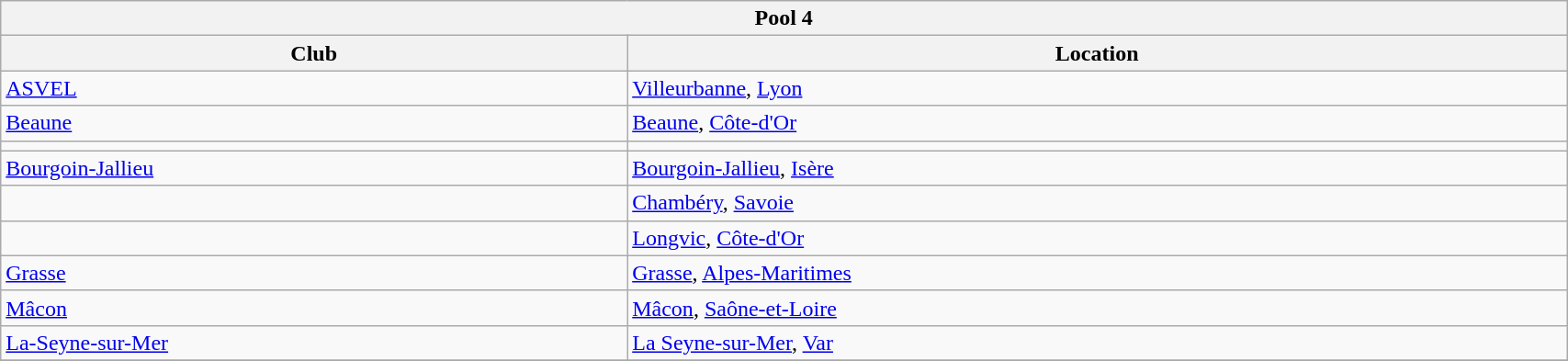<table class="wikitable" style="text-align:left; width:90%">
<tr>
<th colspan=2>Pool 4</th>
</tr>
<tr>
<th style="width:40%;">Club</th>
<th style="width:60%;">Location</th>
</tr>
<tr>
<td><a href='#'>ASVEL</a></td>
<td><a href='#'>Villeurbanne</a>, <a href='#'>Lyon</a></td>
</tr>
<tr>
<td><a href='#'>Beaune</a></td>
<td><a href='#'>Beaune</a>, <a href='#'>Côte-d'Or</a></td>
</tr>
<tr>
<td></td>
</tr>
<tr>
<td><a href='#'>Bourgoin-Jallieu</a></td>
<td><a href='#'>Bourgoin-Jallieu</a>, <a href='#'>Isère</a></td>
</tr>
<tr>
<td></td>
<td><a href='#'>Chambéry</a>, <a href='#'>Savoie</a></td>
</tr>
<tr>
<td></td>
<td><a href='#'>Longvic</a>, <a href='#'>Côte-d'Or</a></td>
</tr>
<tr>
<td><a href='#'>Grasse</a></td>
<td><a href='#'>Grasse</a>, <a href='#'>Alpes-Maritimes</a></td>
</tr>
<tr>
<td><a href='#'>Mâcon</a></td>
<td><a href='#'>Mâcon</a>, <a href='#'>Saône-et-Loire</a></td>
</tr>
<tr>
<td><a href='#'>La-Seyne-sur-Mer</a></td>
<td><a href='#'>La Seyne-sur-Mer</a>, <a href='#'>Var</a></td>
</tr>
<tr>
</tr>
</table>
